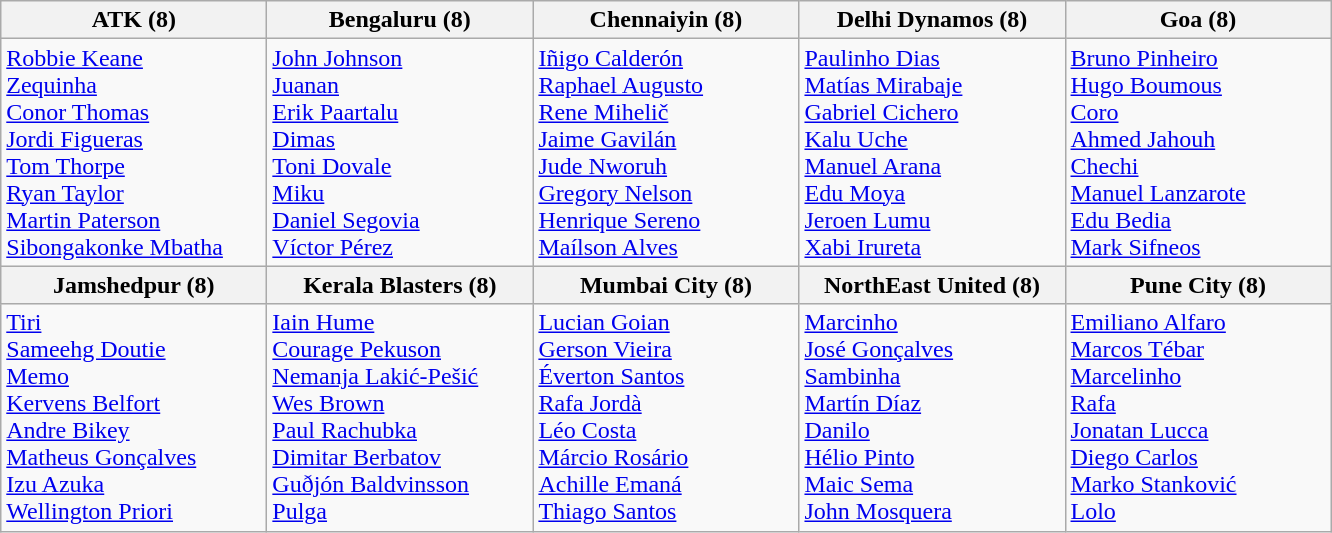<table class="wikitable">
<tr>
<th style="width:170px;">ATK (8)</th>
<th style="width:170px;">Bengaluru (8)</th>
<th style="width:170px;">Chennaiyin (8)</th>
<th style="width:170px;">Delhi Dynamos (8)</th>
<th style="width:170px;">Goa (8)</th>
</tr>
<tr>
<td> <a href='#'>Robbie Keane</a><br> <a href='#'>Zequinha</a><br> <a href='#'>Conor Thomas</a><br> <a href='#'>Jordi Figueras</a><br> <a href='#'>Tom Thorpe</a><br> <a href='#'>Ryan Taylor</a><br> <a href='#'>Martin Paterson</a><br> <a href='#'>Sibongakonke Mbatha</a></td>
<td> <a href='#'>John Johnson</a><br> <a href='#'>Juanan</a><br> <a href='#'>Erik Paartalu</a><br> <a href='#'>Dimas</a><br> <a href='#'>Toni Dovale</a><br> <a href='#'>Miku</a><br> <a href='#'>Daniel Segovia</a><br> <a href='#'>Víctor Pérez</a></td>
<td> <a href='#'>Iñigo Calderón</a><br> <a href='#'>Raphael Augusto</a><br> <a href='#'>Rene Mihelič</a><br> <a href='#'>Jaime Gavilán</a><br> <a href='#'>Jude Nworuh</a><br> <a href='#'>Gregory Nelson</a><br> <a href='#'>Henrique Sereno</a><br> <a href='#'>Maílson Alves</a></td>
<td> <a href='#'>Paulinho Dias</a><br> <a href='#'>Matías Mirabaje</a><br> <a href='#'>Gabriel Cichero</a><br> <a href='#'>Kalu Uche</a><br> <a href='#'>Manuel Arana</a><br> <a href='#'>Edu Moya</a><br> <a href='#'>Jeroen Lumu</a><br> <a href='#'>Xabi Irureta</a></td>
<td> <a href='#'>Bruno Pinheiro</a><br> <a href='#'>Hugo Boumous</a><br> <a href='#'>Coro</a><br> <a href='#'>Ahmed Jahouh</a><br> <a href='#'>Chechi</a><br> <a href='#'>Manuel Lanzarote</a><br> <a href='#'>Edu Bedia</a><br> <a href='#'>Mark Sifneos</a></td>
</tr>
<tr>
<th style="width:170px;">Jamshedpur (8)</th>
<th style="width:170px;">Kerala Blasters (8)</th>
<th style="width:170px;">Mumbai City (8)</th>
<th style="width:170px;">NorthEast United (8)</th>
<th style="width:170px;">Pune City (8)</th>
</tr>
<tr>
<td> <a href='#'>Tiri</a><br> <a href='#'>Sameehg Doutie</a><br> <a href='#'>Memo</a><br>  <a href='#'>Kervens Belfort</a><br> <a href='#'>Andre Bikey</a><br> <a href='#'>Matheus Gonçalves</a><br> <a href='#'>Izu Azuka</a><br> <a href='#'>Wellington Priori</a></td>
<td> <a href='#'>Iain Hume</a><br> <a href='#'>Courage Pekuson</a><br> <a href='#'>Nemanja Lakić-Pešić</a><br> <a href='#'>Wes Brown</a><br> <a href='#'>Paul Rachubka</a><br> <a href='#'>Dimitar Berbatov</a><br> <a href='#'>Guðjón Baldvinsson</a><br> <a href='#'>Pulga</a></td>
<td> <a href='#'>Lucian Goian</a><br> <a href='#'>Gerson Vieira</a><br> <a href='#'>Éverton Santos</a><br> <a href='#'>Rafa Jordà</a><br> <a href='#'>Léo Costa</a><br> <a href='#'>Márcio Rosário</a><br> <a href='#'>Achille Emaná</a><br> <a href='#'>Thiago Santos</a></td>
<td> <a href='#'>Marcinho</a><br> <a href='#'>José Gonçalves</a><br> <a href='#'>Sambinha</a><br> <a href='#'>Martín Díaz</a><br> <a href='#'>Danilo</a><br> <a href='#'>Hélio Pinto</a><br> <a href='#'>Maic Sema</a><br> <a href='#'>John Mosquera</a></td>
<td> <a href='#'>Emiliano Alfaro</a><br> <a href='#'>Marcos Tébar</a><br> <a href='#'>Marcelinho</a><br> <a href='#'>Rafa</a><br> <a href='#'>Jonatan Lucca</a><br> <a href='#'>Diego Carlos</a><br> <a href='#'>Marko Stanković</a><br> <a href='#'>Lolo</a></td>
</tr>
</table>
